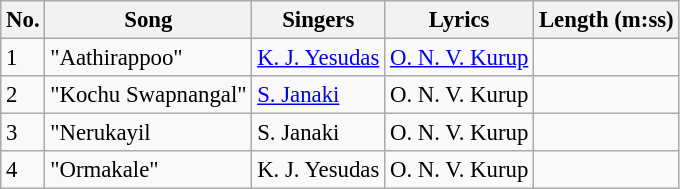<table class="wikitable" style="font-size:95%;">
<tr>
<th>No.</th>
<th>Song</th>
<th>Singers</th>
<th>Lyrics</th>
<th>Length (m:ss)</th>
</tr>
<tr>
<td>1</td>
<td>"Aathirappoo"</td>
<td><a href='#'>K. J. Yesudas</a></td>
<td><a href='#'>O. N. V. Kurup</a></td>
<td></td>
</tr>
<tr>
<td>2</td>
<td>"Kochu Swapnangal"</td>
<td><a href='#'>S. Janaki</a></td>
<td>O. N. V. Kurup</td>
<td></td>
</tr>
<tr>
<td>3</td>
<td>"Nerukayil </td>
<td>S. Janaki</td>
<td>O. N. V. Kurup</td>
<td></td>
</tr>
<tr>
<td>4</td>
<td>"Ormakale"</td>
<td>K. J. Yesudas</td>
<td>O. N. V. Kurup</td>
<td></td>
</tr>
</table>
